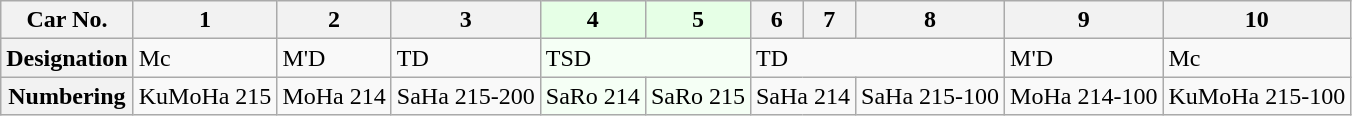<table class="wikitable">
<tr>
<th>Car No.</th>
<th>1</th>
<th>2</th>
<th>3</th>
<th style="background: #E6FFE6">4</th>
<th style="background: #E6FFE6">5</th>
<th>6</th>
<th>7</th>
<th>8</th>
<th>9</th>
<th>10</th>
</tr>
<tr>
<th>Designation</th>
<td>Mc</td>
<td>M'D</td>
<td>TD</td>
<td colspan="2" style="background: #F5FFF5">TSD</td>
<td colspan="3">TD</td>
<td>M'D</td>
<td>Mc</td>
</tr>
<tr>
<th>Numbering</th>
<td>KuMoHa 215</td>
<td>MoHa 214</td>
<td>SaHa 215-200</td>
<td style="background: #F5FFF5">SaRo 214</td>
<td style="background: #F5FFF5">SaRo 215</td>
<td colspan="2">SaHa 214</td>
<td>SaHa 215-100</td>
<td>MoHa 214-100</td>
<td>KuMoHa 215-100</td>
</tr>
</table>
